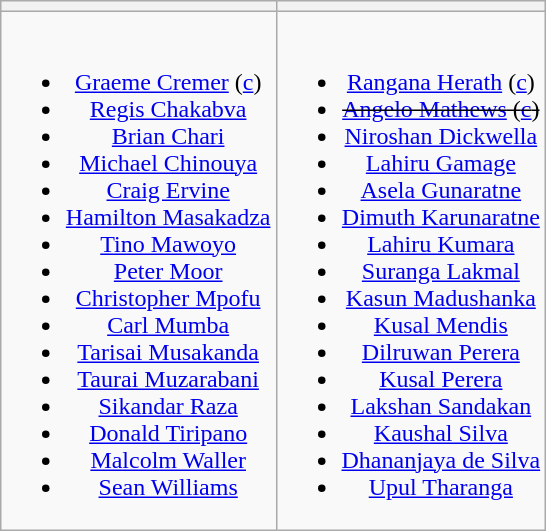<table class="wikitable" style="text-align:center; margin:0 auto">
<tr>
<th></th>
<th></th>
</tr>
<tr style="vertical-align:top">
<td><br><ul><li><a href='#'>Graeme Cremer</a> (<a href='#'>c</a>)</li><li><a href='#'>Regis Chakabva</a></li><li><a href='#'>Brian Chari</a></li><li><a href='#'>Michael Chinouya</a></li><li><a href='#'>Craig Ervine</a></li><li><a href='#'>Hamilton Masakadza</a></li><li><a href='#'>Tino Mawoyo</a></li><li><a href='#'>Peter Moor</a></li><li><a href='#'>Christopher Mpofu</a></li><li><a href='#'>Carl Mumba</a></li><li><a href='#'>Tarisai Musakanda</a></li><li><a href='#'>Taurai Muzarabani</a></li><li><a href='#'>Sikandar Raza</a></li><li><a href='#'>Donald Tiripano</a></li><li><a href='#'>Malcolm Waller</a></li><li><a href='#'>Sean Williams</a></li></ul></td>
<td><br><ul><li><a href='#'>Rangana Herath</a> (<a href='#'>c</a>)</li><li><s><a href='#'>Angelo Mathews</a> (<a href='#'>c</a>)</s></li><li><a href='#'>Niroshan Dickwella</a></li><li><a href='#'>Lahiru Gamage</a></li><li><a href='#'>Asela Gunaratne</a></li><li><a href='#'>Dimuth Karunaratne</a></li><li><a href='#'>Lahiru Kumara</a></li><li><a href='#'>Suranga Lakmal</a></li><li><a href='#'>Kasun Madushanka</a></li><li><a href='#'>Kusal Mendis</a></li><li><a href='#'>Dilruwan Perera</a></li><li><a href='#'>Kusal Perera</a></li><li><a href='#'>Lakshan Sandakan</a></li><li><a href='#'>Kaushal Silva</a></li><li><a href='#'>Dhananjaya de Silva</a></li><li><a href='#'>Upul Tharanga</a></li></ul></td>
</tr>
</table>
